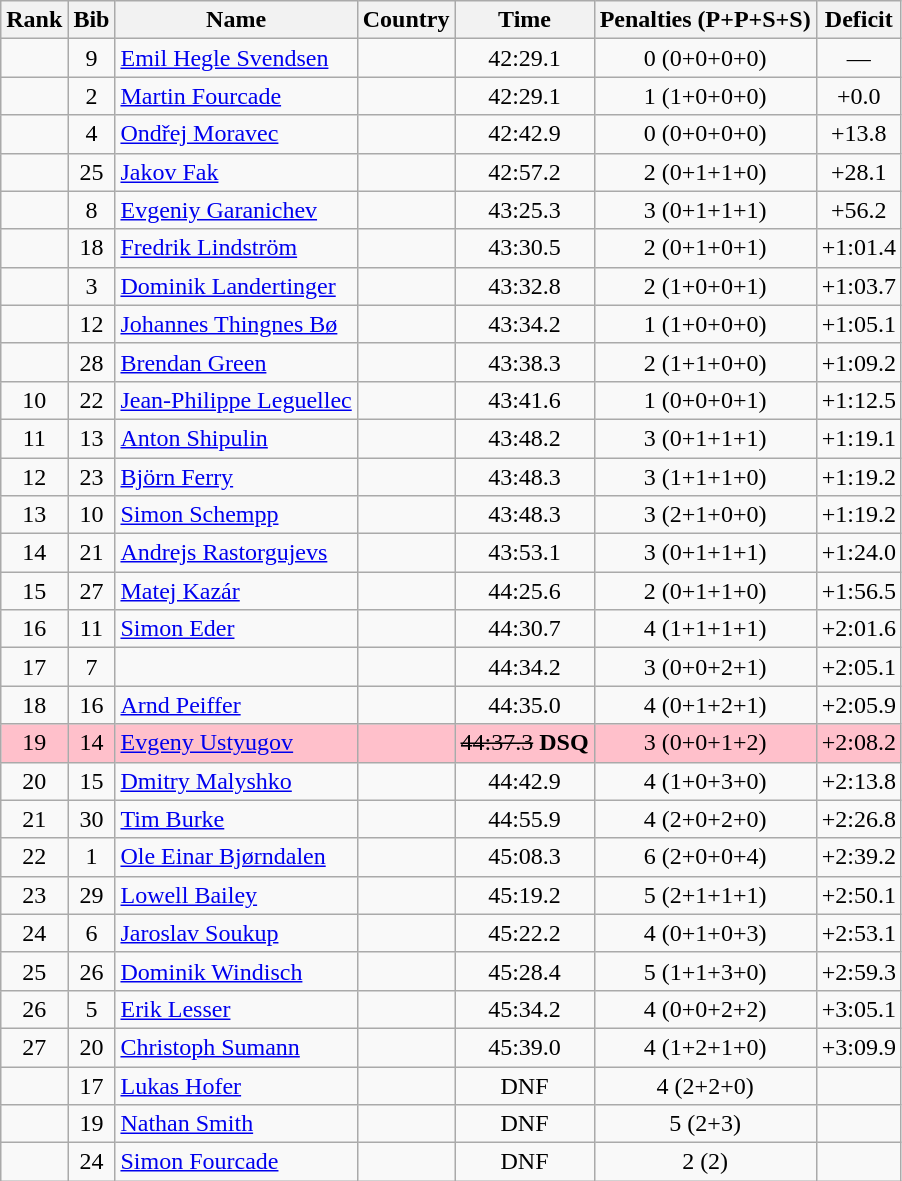<table class="wikitable sortable" style="text-align:center">
<tr>
<th>Rank</th>
<th>Bib</th>
<th>Name</th>
<th>Country</th>
<th>Time</th>
<th>Penalties  (P+P+S+S)</th>
<th>Deficit</th>
</tr>
<tr>
<td></td>
<td>9</td>
<td align=left><a href='#'>Emil Hegle Svendsen</a></td>
<td align=left></td>
<td>42:29.1</td>
<td>0 (0+0+0+0)</td>
<td>—</td>
</tr>
<tr>
<td></td>
<td>2</td>
<td align=left><a href='#'>Martin Fourcade</a></td>
<td align=left></td>
<td>42:29.1</td>
<td>1 (1+0+0+0)</td>
<td>+0.0</td>
</tr>
<tr>
<td></td>
<td>4</td>
<td align=left><a href='#'>Ondřej Moravec</a></td>
<td align=left></td>
<td>42:42.9</td>
<td>0 (0+0+0+0)</td>
<td>+13.8</td>
</tr>
<tr>
<td></td>
<td>25</td>
<td align=left><a href='#'>Jakov Fak</a></td>
<td align=left></td>
<td>42:57.2</td>
<td>2 (0+1+1+0)</td>
<td>+28.1</td>
</tr>
<tr>
<td></td>
<td>8</td>
<td align=left><a href='#'>Evgeniy Garanichev</a></td>
<td align=left></td>
<td>43:25.3</td>
<td>3 (0+1+1+1)</td>
<td>+56.2</td>
</tr>
<tr>
<td></td>
<td>18</td>
<td align=left><a href='#'>Fredrik Lindström</a></td>
<td align=left></td>
<td>43:30.5</td>
<td>2 (0+1+0+1)</td>
<td>+1:01.4</td>
</tr>
<tr>
<td></td>
<td>3</td>
<td align=left><a href='#'>Dominik Landertinger</a></td>
<td align=left></td>
<td>43:32.8</td>
<td>2 (1+0+0+1)</td>
<td>+1:03.7</td>
</tr>
<tr>
<td></td>
<td>12</td>
<td align=left><a href='#'>Johannes Thingnes Bø</a></td>
<td align=left></td>
<td>43:34.2</td>
<td>1 (1+0+0+0)</td>
<td>+1:05.1</td>
</tr>
<tr>
<td></td>
<td>28</td>
<td align=left><a href='#'>Brendan Green</a></td>
<td align=left></td>
<td>43:38.3</td>
<td>2 (1+1+0+0)</td>
<td>+1:09.2</td>
</tr>
<tr>
<td>10</td>
<td>22</td>
<td align=left><a href='#'>Jean-Philippe Leguellec</a></td>
<td align=left></td>
<td>43:41.6</td>
<td>1 (0+0+0+1)</td>
<td>+1:12.5</td>
</tr>
<tr>
<td>11</td>
<td>13</td>
<td align=left><a href='#'>Anton Shipulin</a></td>
<td align=left></td>
<td>43:48.2</td>
<td>3 (0+1+1+1)</td>
<td>+1:19.1</td>
</tr>
<tr>
<td>12</td>
<td>23</td>
<td align=left><a href='#'>Björn Ferry</a></td>
<td align=left></td>
<td>43:48.3</td>
<td>3 (1+1+1+0)</td>
<td>+1:19.2</td>
</tr>
<tr>
<td>13</td>
<td>10</td>
<td align=left><a href='#'>Simon Schempp</a></td>
<td align=left></td>
<td>43:48.3</td>
<td>3 (2+1+0+0)</td>
<td>+1:19.2</td>
</tr>
<tr>
<td>14</td>
<td>21</td>
<td align=left><a href='#'>Andrejs Rastorgujevs</a></td>
<td align=left></td>
<td>43:53.1</td>
<td>3 (0+1+1+1)</td>
<td>+1:24.0</td>
</tr>
<tr>
<td>15</td>
<td>27</td>
<td align=left><a href='#'>Matej Kazár</a></td>
<td align=left></td>
<td>44:25.6</td>
<td>2 (0+1+1+0)</td>
<td>+1:56.5</td>
</tr>
<tr>
<td>16</td>
<td>11</td>
<td align=left><a href='#'>Simon Eder</a></td>
<td align=left></td>
<td>44:30.7</td>
<td>4 (1+1+1+1)</td>
<td>+2:01.6</td>
</tr>
<tr>
<td>17</td>
<td>7</td>
<td align=left></td>
<td align=left></td>
<td>44:34.2</td>
<td>3 (0+0+2+1)</td>
<td>+2:05.1</td>
</tr>
<tr>
<td>18</td>
<td>16</td>
<td align=left><a href='#'>Arnd Peiffer</a></td>
<td align=left></td>
<td>44:35.0</td>
<td>4 (0+1+2+1)</td>
<td>+2:05.9</td>
</tr>
<tr bgcolor=pink>
<td>19</td>
<td>14</td>
<td align=left><a href='#'>Evgeny Ustyugov</a></td>
<td align=left></td>
<td><s>44:37.3</s> <strong>DSQ</strong></td>
<td>3 (0+0+1+2)</td>
<td>+2:08.2</td>
</tr>
<tr>
<td>20</td>
<td>15</td>
<td align=left><a href='#'>Dmitry Malyshko</a></td>
<td align=left></td>
<td>44:42.9</td>
<td>4 (1+0+3+0)</td>
<td>+2:13.8</td>
</tr>
<tr>
<td>21</td>
<td>30</td>
<td align=left><a href='#'>Tim Burke</a></td>
<td align=left></td>
<td>44:55.9</td>
<td>4 (2+0+2+0)</td>
<td>+2:26.8</td>
</tr>
<tr>
<td>22</td>
<td>1</td>
<td align=left><a href='#'>Ole Einar Bjørndalen</a></td>
<td align=left></td>
<td>45:08.3</td>
<td>6 (2+0+0+4)</td>
<td>+2:39.2</td>
</tr>
<tr>
<td>23</td>
<td>29</td>
<td align=left><a href='#'>Lowell Bailey</a></td>
<td align=left></td>
<td>45:19.2</td>
<td>5 (2+1+1+1)</td>
<td>+2:50.1</td>
</tr>
<tr>
<td>24</td>
<td>6</td>
<td align=left><a href='#'>Jaroslav Soukup</a></td>
<td align=left></td>
<td>45:22.2</td>
<td>4 (0+1+0+3)</td>
<td>+2:53.1</td>
</tr>
<tr>
<td>25</td>
<td>26</td>
<td align=left><a href='#'>Dominik Windisch</a></td>
<td align=left></td>
<td>45:28.4</td>
<td>5 (1+1+3+0)</td>
<td>+2:59.3</td>
</tr>
<tr>
<td>26</td>
<td>5</td>
<td align=left><a href='#'>Erik Lesser</a></td>
<td align=left></td>
<td>45:34.2</td>
<td>4 (0+0+2+2)</td>
<td>+3:05.1</td>
</tr>
<tr>
<td>27</td>
<td>20</td>
<td align=left><a href='#'>Christoph Sumann</a></td>
<td align=left></td>
<td>45:39.0</td>
<td>4 (1+2+1+0)</td>
<td>+3:09.9</td>
</tr>
<tr>
<td></td>
<td>17</td>
<td align=left><a href='#'>Lukas Hofer</a></td>
<td align=left></td>
<td>DNF</td>
<td>4 (2+2+0)</td>
<td></td>
</tr>
<tr>
<td></td>
<td>19</td>
<td align=left><a href='#'>Nathan Smith</a></td>
<td align=left></td>
<td>DNF</td>
<td>5 (2+3)</td>
<td></td>
</tr>
<tr>
<td></td>
<td>24</td>
<td align=left><a href='#'>Simon Fourcade</a></td>
<td align=left></td>
<td>DNF</td>
<td>2 (2)</td>
<td></td>
</tr>
</table>
